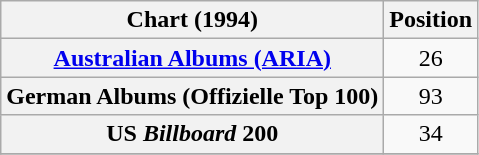<table class="wikitable plainrowheaders sortable" style="text-align:center;">
<tr>
<th>Chart (1994)</th>
<th>Position</th>
</tr>
<tr>
<th scope="row"><a href='#'>Australian Albums (ARIA)</a></th>
<td>26</td>
</tr>
<tr>
<th scope="row">German Albums (Offizielle Top 100)</th>
<td>93</td>
</tr>
<tr>
<th scope="row">US <em>Billboard</em> 200</th>
<td>34</td>
</tr>
<tr>
</tr>
</table>
